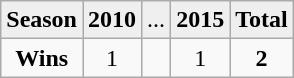<table class="wikitable" style="text-align:center;">
<tr bgcolor=efefef>
<td><strong>Season</strong></td>
<td><strong>2010</strong></td>
<td>...</td>
<td><strong>2015</strong></td>
<td><strong>Total</strong></td>
</tr>
<tr>
<td><strong>Wins</strong></td>
<td>1</td>
<td></td>
<td>1</td>
<td><strong>2</strong></td>
</tr>
</table>
